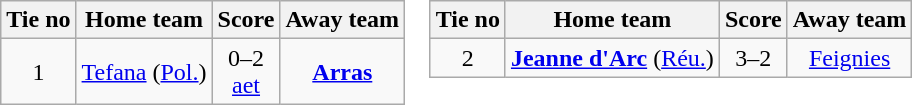<table border=0 cellpadding=0 cellspacing=0>
<tr>
<td valign="top"><br><table class="wikitable" style="text-align: center">
<tr>
<th>Tie no</th>
<th>Home team</th>
<th>Score</th>
<th>Away team</th>
</tr>
<tr>
<td>1</td>
<td><a href='#'>Tefana</a> (<a href='#'>Pol.</a>)</td>
<td>0–2<br><a href='#'>aet</a></td>
<td><strong><a href='#'>Arras</a></strong></td>
</tr>
</table>
</td>
<td valign="top"><br><table class="wikitable" style="text-align: center">
<tr>
<th>Tie no</th>
<th>Home team</th>
<th>Score</th>
<th>Away team</th>
</tr>
<tr>
<td>2</td>
<td><strong><a href='#'>Jeanne d'Arc</a></strong> (<a href='#'>Réu.</a>)</td>
<td>3–2</td>
<td><a href='#'>Feignies</a></td>
</tr>
</table>
</td>
</tr>
</table>
